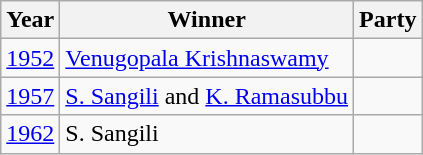<table class="wikitable">
<tr>
<th>Year</th>
<th>Winner</th>
<th colspan="2">Party</th>
</tr>
<tr>
<td><a href='#'>1952</a></td>
<td><a href='#'>Venugopala Krishnaswamy</a></td>
<td></td>
</tr>
<tr>
<td><a href='#'>1957</a></td>
<td><a href='#'>S. Sangili</a> and <a href='#'>K. Ramasubbu</a></td>
<td></td>
</tr>
<tr>
<td><a href='#'>1962</a></td>
<td>S. Sangili</td>
<td></td>
</tr>
</table>
